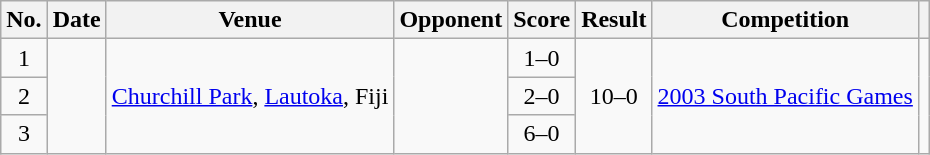<table class="wikitable sortable">
<tr>
<th scope="col">No.</th>
<th scope="col">Date</th>
<th scope="col">Venue</th>
<th scope="col">Opponent</th>
<th scope="col">Score</th>
<th scope="col">Result</th>
<th scope="col">Competition</th>
<th scope="col" class="unsortable"></th>
</tr>
<tr>
<td style="text-align:center">1</td>
<td rowspan="3"></td>
<td rowspan="3"><a href='#'>Churchill Park</a>, <a href='#'>Lautoka</a>, Fiji</td>
<td rowspan="3"></td>
<td style="text-align:center">1–0</td>
<td rowspan="3" style="text-align:center">10–0</td>
<td rowspan="3"><a href='#'>2003 South Pacific Games</a></td>
<td rowspan="3"></td>
</tr>
<tr>
<td style="text-align:center">2</td>
<td style="text-align:center">2–0</td>
</tr>
<tr>
<td style="text-align:center">3</td>
<td style="text-align:center">6–0</td>
</tr>
</table>
